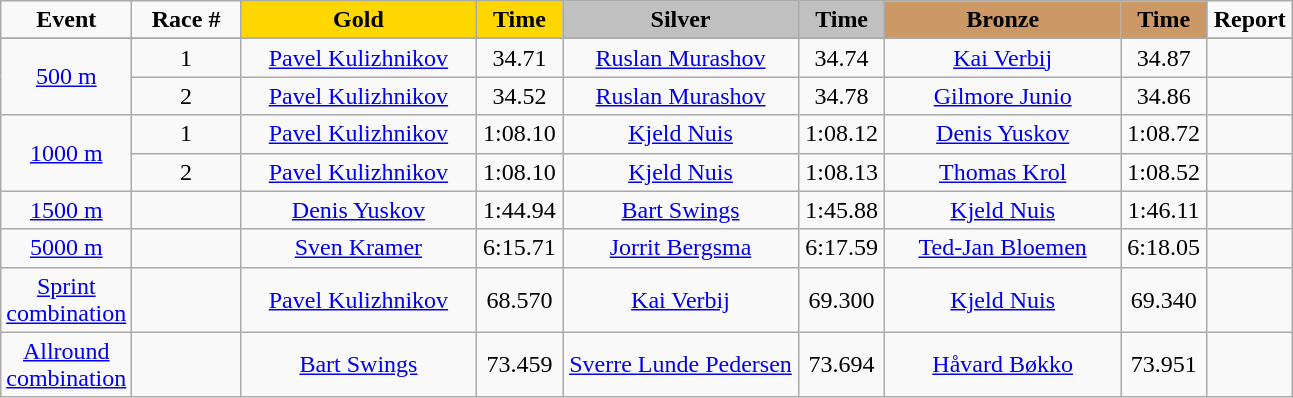<table class="wikitable">
<tr>
<td width="80" align="center"><strong>Event</strong></td>
<td width="65" align="center"><strong>Race #</strong></td>
<td width="150" bgcolor="gold" align="center"><strong>Gold</strong></td>
<td width="50" bgcolor="gold" align="center"><strong>Time</strong></td>
<td width="150" bgcolor="silver" align="center"><strong>Silver</strong></td>
<td width="50" bgcolor="silver" align="center"><strong>Time</strong></td>
<td width="150" bgcolor="#CC9966" align="center"><strong>Bronze</strong></td>
<td width="50" bgcolor="#CC9966" align="center"><strong>Time</strong></td>
<td width="50" align="center"><strong>Report</strong></td>
</tr>
<tr bgcolor="#cccccc">
</tr>
<tr>
<td rowspan=2 align="center"><a href='#'>500 m</a></td>
<td align="center">1</td>
<td align="center"><a href='#'>Pavel Kulizhnikov</a><br><small></small></td>
<td align="center">34.71</td>
<td align="center"><a href='#'>Ruslan Murashov</a><br><small></small></td>
<td align="center">34.74</td>
<td align="center"><a href='#'>Kai Verbij</a><br><small></small></td>
<td align="center">34.87</td>
<td align="center"></td>
</tr>
<tr>
<td align="center">2</td>
<td align="center"><a href='#'>Pavel Kulizhnikov</a><br><small></small></td>
<td align="center">34.52</td>
<td align="center"><a href='#'>Ruslan Murashov</a><br><small></small></td>
<td align="center">34.78</td>
<td align="center"><a href='#'>Gilmore Junio</a><br><small></small></td>
<td align="center">34.86</td>
<td align="center"></td>
</tr>
<tr>
<td rowspan=2 align="center"><a href='#'>1000 m</a></td>
<td align="center">1</td>
<td align="center"><a href='#'>Pavel Kulizhnikov</a><br><small></small></td>
<td align="center">1:08.10</td>
<td align="center"><a href='#'>Kjeld Nuis</a><br><small></small></td>
<td align="center">1:08.12</td>
<td align="center"><a href='#'>Denis Yuskov</a><br><small></small></td>
<td align="center">1:08.72</td>
<td align="center"></td>
</tr>
<tr>
<td align="center">2</td>
<td align="center"><a href='#'>Pavel Kulizhnikov</a><br><small></small></td>
<td align="center">1:08.10</td>
<td align="center"><a href='#'>Kjeld Nuis</a><br><small></small></td>
<td align="center">1:08.13</td>
<td align="center"><a href='#'>Thomas Krol</a><br><small></small></td>
<td align="center">1:08.52</td>
<td align="center"></td>
</tr>
<tr>
<td align="center"><a href='#'>1500 m</a></td>
<td align="center"></td>
<td align="center"><a href='#'>Denis Yuskov</a><br><small></small></td>
<td align="center">1:44.94</td>
<td align="center"><a href='#'>Bart Swings</a><br><small></small></td>
<td align="center">1:45.88</td>
<td align="center"><a href='#'>Kjeld Nuis</a><br><small></small></td>
<td align="center">1:46.11</td>
<td align="center"></td>
</tr>
<tr>
<td align="center"><a href='#'>5000 m</a></td>
<td align="center"></td>
<td align="center"><a href='#'>Sven Kramer</a><br><small></small></td>
<td align="center">6:15.71</td>
<td align="center"><a href='#'>Jorrit Bergsma</a><br><small></small></td>
<td align="center">6:17.59</td>
<td align="center"><a href='#'>Ted-Jan Bloemen</a><br><small></small></td>
<td align="center">6:18.05</td>
<td align="center"></td>
</tr>
<tr>
<td align="center"><a href='#'>Sprint<br>combination</a></td>
<td align="center"></td>
<td align="center"><a href='#'>Pavel Kulizhnikov</a><br><small></small></td>
<td align="center">68.570</td>
<td align="center"><a href='#'>Kai Verbij</a><br><small></small></td>
<td align="center">69.300</td>
<td align="center"><a href='#'>Kjeld Nuis</a><br><small></small></td>
<td align="center">69.340</td>
<td align="center"></td>
</tr>
<tr>
<td align="center"><a href='#'>Allround<br>combination</a></td>
<td align="center"></td>
<td align="center"><a href='#'>Bart Swings</a><br><small></small></td>
<td align="center">73.459</td>
<td align="center"><a href='#'>Sverre Lunde Pedersen</a><br><small></small></td>
<td align="center">73.694</td>
<td align="center"><a href='#'>Håvard Bøkko</a><br><small></small></td>
<td align="center">73.951</td>
<td align="center"></td>
</tr>
</table>
